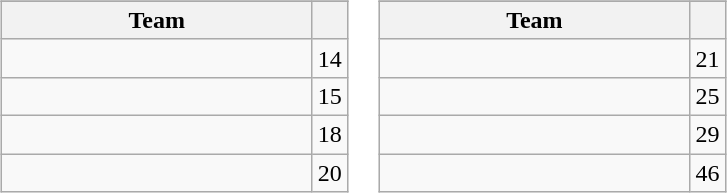<table>
<tr valign=top>
<td><br><table class="wikitable">
<tr>
</tr>
<tr>
<th width=200>Team</th>
<th></th>
</tr>
<tr>
<td></td>
<td align=center>14</td>
</tr>
<tr>
<td></td>
<td align=center>15</td>
</tr>
<tr>
<td></td>
<td align=center>18</td>
</tr>
<tr>
<td></td>
<td align=center>20</td>
</tr>
</table>
</td>
<td><br><table class="wikitable">
<tr>
</tr>
<tr>
<th width=200>Team</th>
<th></th>
</tr>
<tr>
<td></td>
<td align=center>21</td>
</tr>
<tr>
<td></td>
<td align=center>25</td>
</tr>
<tr>
<td></td>
<td align=center>29</td>
</tr>
<tr>
<td></td>
<td align=center>46</td>
</tr>
</table>
</td>
</tr>
</table>
